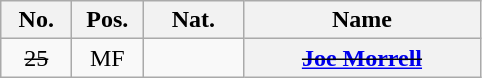<table class="wikitable plainrowheaders" style=text-align:center>
<tr>
<th width=40>No.</th>
<th width=40>Pos.</th>
<th width=60>Nat.</th>
<th width=150 scope=col>Name</th>
</tr>
<tr>
<td><s>25</s></td>
<td>MF</td>
<td align=left></td>
<th scope=row><s><a href='#'>Joe Morrell</a></s> </th>
</tr>
</table>
